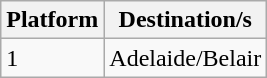<table class="wikitable">
<tr>
<th>Platform</th>
<th>Destination/s</th>
</tr>
<tr>
<td style=background:#><span>1</span></td>
<td>Adelaide/Belair</td>
</tr>
</table>
